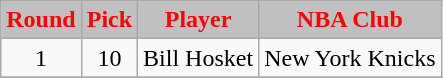<table class="wikitable">
<tr>
<th style="background:silver;color:red;">Round</th>
<th style="background:silver;color:red;">Pick</th>
<th style="background:silver;color:red;">Player</th>
<th style="background:silver;color:red;">NBA Club</th>
</tr>
<tr align="center">
<td>1</td>
<td>10</td>
<td>Bill Hosket</td>
<td>New York Knicks</td>
</tr>
<tr align="center">
</tr>
</table>
